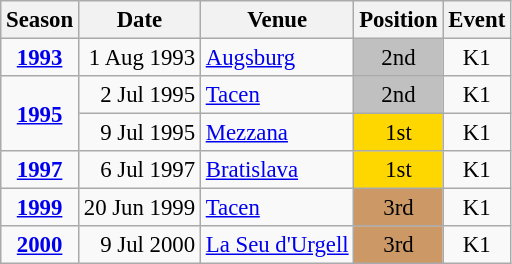<table class="wikitable" style="text-align:center; font-size:95%;">
<tr>
<th>Season</th>
<th>Date</th>
<th>Venue</th>
<th>Position</th>
<th>Event</th>
</tr>
<tr>
<td><strong><a href='#'>1993</a></strong></td>
<td align=right>1 Aug 1993</td>
<td align=left><a href='#'>Augsburg</a></td>
<td bgcolor=silver>2nd</td>
<td>K1</td>
</tr>
<tr>
<td rowspan=2><strong><a href='#'>1995</a></strong></td>
<td align=right>2 Jul 1995</td>
<td align=left><a href='#'>Tacen</a></td>
<td bgcolor=silver>2nd</td>
<td>K1</td>
</tr>
<tr>
<td align=right>9 Jul 1995</td>
<td align=left><a href='#'>Mezzana</a></td>
<td bgcolor=gold>1st</td>
<td>K1</td>
</tr>
<tr>
<td><strong><a href='#'>1997</a></strong></td>
<td align=right>6 Jul 1997</td>
<td align=left><a href='#'>Bratislava</a></td>
<td bgcolor=gold>1st</td>
<td>K1</td>
</tr>
<tr>
<td><strong><a href='#'>1999</a></strong></td>
<td align=right>20 Jun 1999</td>
<td align=left><a href='#'>Tacen</a></td>
<td bgcolor=cc9966>3rd</td>
<td>K1</td>
</tr>
<tr>
<td><strong><a href='#'>2000</a></strong></td>
<td align=right>9 Jul 2000</td>
<td align=left><a href='#'>La Seu d'Urgell</a></td>
<td bgcolor=cc9966>3rd</td>
<td>K1</td>
</tr>
</table>
